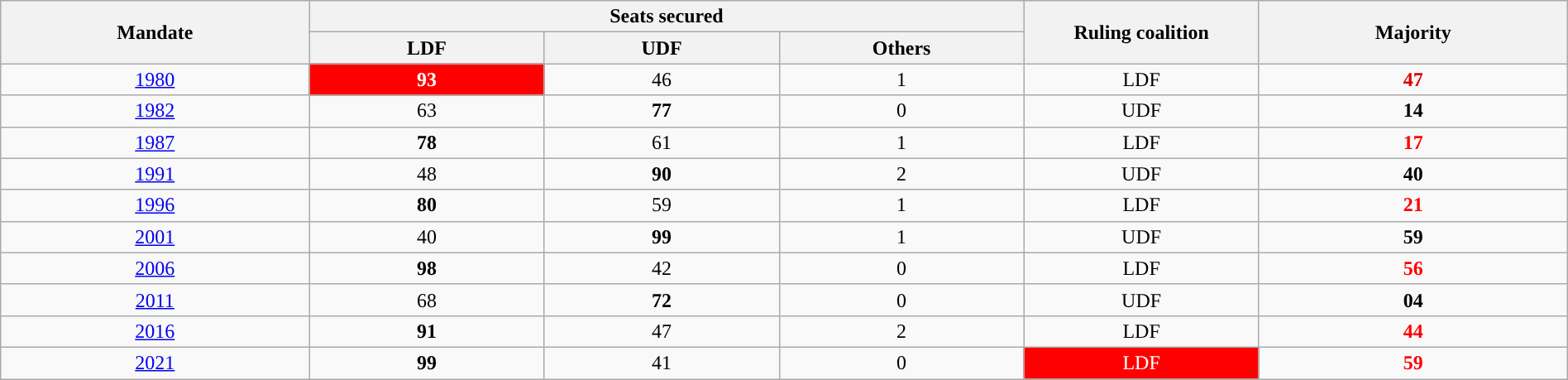<table class="wikitable sortable" style="width:100%; text-align:center">
<tr>
<th rowspan="2">Mandate</th>
<th colspan="3">Seats secured</th>
<th rowspan="2">Ruling coalition</th>
<th rowspan="2">Majority</th>
</tr>
<tr>
<th style="width:15%;"Style="background-color:#FF0000; color:white">LDF</th>
<th style="width:15%;" Style="background-color:">UDF</th>
<th>Others</th>
</tr>
<tr>
<td><a href='#'>1980</a></td>
<td style="background-color:#FF0000; color:white"><strong>93</strong></td>
<td>46</td>
<td>1</td>
<td style="width:15%;"Style="background-color:#FF0000; color:white">LDF</td>
<td style="color:#DB0000;"><strong>47</strong></td>
</tr>
<tr>
<td><a href='#'>1982</a></td>
<td>63</td>
<td style="width:15%;" Style="background-color:"><strong>77</strong></td>
<td>0</td>
<td style="width:15%;" Style="background-color:">UDF</td>
<td style="color:"><strong>14</strong></td>
</tr>
<tr>
<td><a href='#'>1987</a></td>
<td style="width:15%;"Style="background-color:#FF0000; color:white"><strong>78</strong></td>
<td>61</td>
<td>1</td>
<td style="width:15%;"Style="background-color:#FF0000; color:white">LDF</td>
<td style="color:#FF0000;"><strong>17</strong></td>
</tr>
<tr>
<td><a href='#'>1991</a></td>
<td>48</td>
<td style="width:15%;" Style="background-color:"><strong>90</strong></td>
<td>2</td>
<td style="width:15%;" Style="background-color:">UDF</td>
<td style="color:"><strong>40</strong></td>
</tr>
<tr>
<td><a href='#'>1996</a></td>
<td style="width:15%;"Style="background-color:#FF0000; color:white"><strong>80</strong></td>
<td>59</td>
<td>1</td>
<td style="width:15%;"Style="background-color:#FF0000; color:white">LDF</td>
<td style="color:#FF0000;"><strong>21</strong></td>
</tr>
<tr>
<td><a href='#'>2001</a></td>
<td>40</td>
<td style="width:15%;" Style="background-color:"><strong>99</strong></td>
<td>1</td>
<td style="width:15%;" Style="background-color:">UDF</td>
<td style="color:"><strong>59</strong></td>
</tr>
<tr>
<td><a href='#'>2006</a></td>
<td style="width:15%;"Style="background-color:#FF0000; color:white"><strong>98</strong></td>
<td>42</td>
<td>0</td>
<td style="width:15%;"Style="background-color:#FF0000; color:white">LDF</td>
<td style="color:#FF0000;"><strong>56</strong></td>
</tr>
<tr>
<td><a href='#'>2011</a></td>
<td>68</td>
<td style="width:15%;" Style="background-color:"><strong>72</strong></td>
<td>0</td>
<td style="width:15%;" Style="background-color:">UDF</td>
<td style="color:"><strong>04</strong></td>
</tr>
<tr>
<td><a href='#'>2016</a></td>
<td style="width:15%;"Style="background-color:#FF0000; color:white"><strong>91</strong></td>
<td>47</td>
<td>2</td>
<td style="width:15%;"Style="background-color:#FF0000; color:white">LDF</td>
<td style="color:#FF0000;"><strong>44</strong></td>
</tr>
<tr>
<td><a href='#'>2021</a></td>
<td style="width:15%;"Style="background-color:#FF0000; color:white"><strong>99</strong></td>
<td>41</td>
<td>0</td>
<td style="background-color:#FF0000; color:white">LDF</td>
<td style="color:#FF0000;"><strong>59</strong></td>
</tr>
</table>
